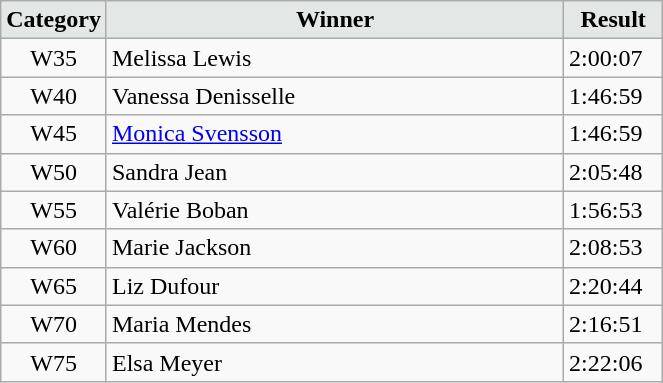<table class="wikitable" width=35%>
<tr>
<td width=15% align="center" bgcolor=#E3E7E6><strong>Category</strong></td>
<td align="center" bgcolor=#E3E7E6> <strong>Winner</strong></td>
<td width=15% align="center" bgcolor=#E3E7E6><strong>Result</strong></td>
</tr>
<tr>
<td align="center">W35</td>
<td> Melissa Lewis</td>
<td>2:00:07</td>
</tr>
<tr>
<td align="center">W40</td>
<td> Vanessa Denisselle</td>
<td>1:46:59</td>
</tr>
<tr>
<td align="center">W45</td>
<td> <a href='#'>Monica Svensson</a></td>
<td>1:46:59</td>
</tr>
<tr>
<td align="center">W50</td>
<td> Sandra Jean</td>
<td>2:05:48</td>
</tr>
<tr>
<td align="center">W55</td>
<td> Valérie Boban</td>
<td>1:56:53</td>
</tr>
<tr>
<td align="center">W60</td>
<td> Marie Jackson</td>
<td>2:08:53</td>
</tr>
<tr>
<td align="center">W65</td>
<td> Liz Dufour</td>
<td>2:20:44</td>
</tr>
<tr>
<td align="center">W70</td>
<td> Maria Mendes</td>
<td>2:16:51</td>
</tr>
<tr>
<td align="center">W75</td>
<td> Elsa Meyer</td>
<td>2:22:06</td>
</tr>
</table>
